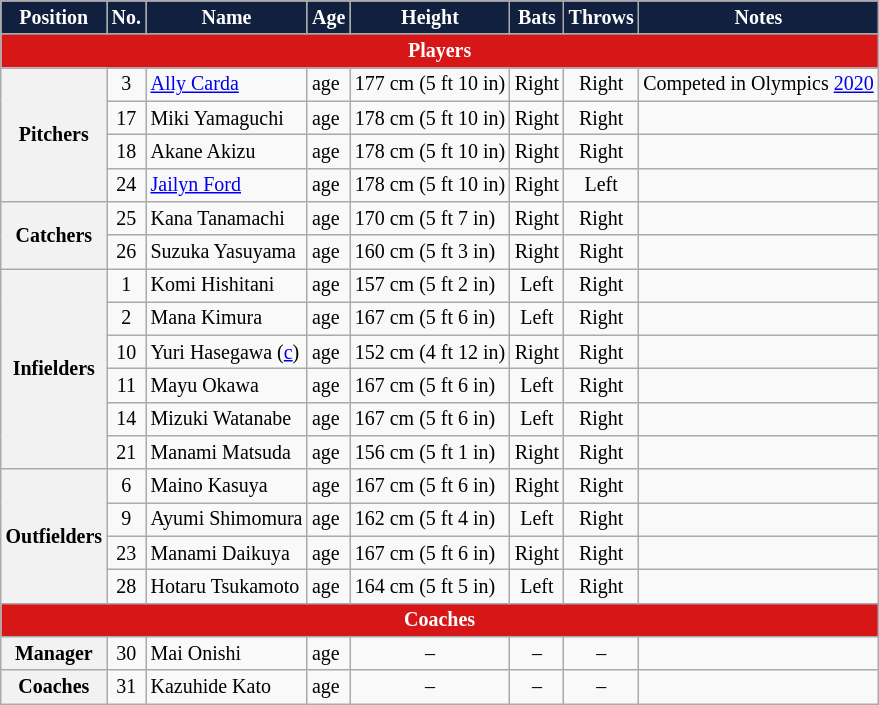<table class="wikitable" style="font-size:smaller">
<tr>
<th style="background-color:#12203F; color:#FFFFFF;">Position</th>
<th style="background-color:#12203F; color:#FFFFFF;">No.</th>
<th style="background-color:#12203F; color:#FFFFFF;">Name</th>
<th style="background-color:#12203F; color:#FFFFFF;">Age</th>
<th style="background-color:#12203F; color:#FFFFFF;">Height</th>
<th style="background-color:#12203F; color:#FFFFFF;">Bats</th>
<th style="background-color:#12203F; color:#FFFFFF;">Throws</th>
<th style="background-color:#12203F; color:#FFFFFF;">Notes</th>
</tr>
<tr>
<th colspan="8" style="background-color:#D71618; color:#FFFFFF;">Players</th>
</tr>
<tr>
<th rowspan="4">Pitchers</th>
<td align="center">3</td>
<td> <a href='#'>Ally Carda</a></td>
<td>age </td>
<td>177 cm (5 ft 10 in)</td>
<td align="center">Right</td>
<td align="center">Right</td>
<td>Competed in Olympics <a href='#'>2020</a></td>
</tr>
<tr>
<td align="center">17</td>
<td> Miki Yamaguchi</td>
<td>age </td>
<td>178 cm (5 ft 10 in)</td>
<td align="center">Right</td>
<td align="center">Right</td>
<td></td>
</tr>
<tr>
<td align="center">18</td>
<td> Akane Akizu</td>
<td>age </td>
<td>178 cm (5 ft 10 in)</td>
<td align="center">Right</td>
<td align="center">Right</td>
<td></td>
</tr>
<tr>
<td align="center">24</td>
<td> <a href='#'>Jailyn Ford</a></td>
<td>age </td>
<td>178 cm (5 ft 10 in)</td>
<td align="center">Right</td>
<td align="center">Left</td>
<td></td>
</tr>
<tr>
<th rowspan="2">Catchers</th>
<td align="center">25</td>
<td> Kana Tanamachi</td>
<td>age </td>
<td>170 cm (5 ft 7 in)</td>
<td align="center">Right</td>
<td align="center">Right</td>
<td></td>
</tr>
<tr>
<td align="center">26</td>
<td> Suzuka Yasuyama</td>
<td>age </td>
<td>160 cm (5 ft 3 in)</td>
<td align="center">Right</td>
<td align="center">Right</td>
<td></td>
</tr>
<tr>
<th rowspan="6">Infielders</th>
<td align="center">1</td>
<td> Komi Hishitani</td>
<td>age </td>
<td>157 cm (5 ft 2 in)</td>
<td align="center">Left</td>
<td align="center">Right</td>
<td></td>
</tr>
<tr>
<td align="center">2</td>
<td> Mana Kimura</td>
<td>age </td>
<td>167 cm (5 ft 6 in)</td>
<td align="center">Left</td>
<td align="center">Right</td>
<td></td>
</tr>
<tr>
<td align="center">10</td>
<td> Yuri Hasegawa (<a href='#'>c</a>)</td>
<td>age </td>
<td>152 cm (4 ft 12 in)</td>
<td align="center">Right</td>
<td align="center">Right</td>
<td></td>
</tr>
<tr>
<td align="center">11</td>
<td> Mayu Okawa</td>
<td>age </td>
<td>167 cm (5 ft 6 in)</td>
<td align="center">Left</td>
<td align="center">Right</td>
<td></td>
</tr>
<tr>
<td align="center">14</td>
<td> Mizuki Watanabe</td>
<td>age </td>
<td>167 cm (5 ft 6 in)</td>
<td align="center">Left</td>
<td align="center">Right</td>
<td></td>
</tr>
<tr>
<td align="center">21</td>
<td> Manami Matsuda</td>
<td>age </td>
<td>156 cm (5 ft 1 in)</td>
<td align="center">Right</td>
<td align="center">Right</td>
<td></td>
</tr>
<tr>
<th rowspan="4">Outfielders</th>
<td align="center">6</td>
<td> Maino Kasuya</td>
<td>age </td>
<td>167 cm (5 ft 6 in)</td>
<td align="center">Right</td>
<td align="center">Right</td>
<td></td>
</tr>
<tr>
<td align="center">9</td>
<td> Ayumi Shimomura</td>
<td>age </td>
<td>162 cm (5 ft 4 in)</td>
<td align="center">Left</td>
<td align="center">Right</td>
<td></td>
</tr>
<tr>
<td align="center">23</td>
<td> Manami Daikuya</td>
<td>age </td>
<td>167 cm (5 ft 6 in)</td>
<td align="center">Right</td>
<td align="center">Right</td>
<td></td>
</tr>
<tr>
<td align="center">28</td>
<td> Hotaru Tsukamoto</td>
<td>age </td>
<td>164 cm (5 ft 5 in)</td>
<td align="center">Left</td>
<td align="center">Right</td>
<td></td>
</tr>
<tr>
<th colspan="8" style="background-color:#D71618; color:#FFFFFF;">Coaches</th>
</tr>
<tr>
<th rowspan="1">Manager</th>
<td align="center">30</td>
<td> Mai Onishi</td>
<td>age </td>
<td align="center">–</td>
<td align="center">–</td>
<td align="center">–</td>
<td></td>
</tr>
<tr>
<th rowspan="1">Coaches</th>
<td align="center">31</td>
<td> Kazuhide Kato</td>
<td>age </td>
<td align="center">–</td>
<td align="center">–</td>
<td align="center">–</td>
<td></td>
</tr>
</table>
